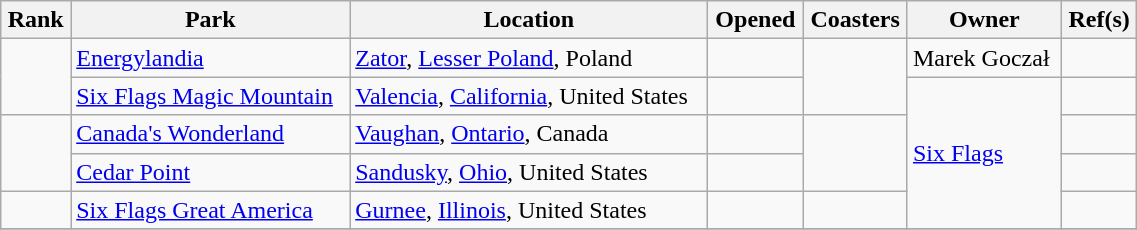<table class="wikitable sortable" style="width:60%;">
<tr>
<th scope="col">Rank</th>
<th scope="col">Park</th>
<th scope="col" class="unsortable">Location</th>
<th scope="col">Opened</th>
<th scope="col">Coasters</th>
<th scope="col">Owner</th>
<th scope="col" class="unsortable">Ref(s)</th>
</tr>
<tr>
<td rowspan=2></td>
<td><a href='#'>Energylandia</a></td>
<td><a href='#'>Zator</a>, <a href='#'>Lesser Poland</a>, Poland</td>
<td></td>
<td rowspan=2></td>
<td>Marek Goczał</td>
<td></td>
</tr>
<tr>
<td><a href='#'>Six Flags Magic Mountain</a></td>
<td><a href='#'>Valencia</a>, <a href='#'>California</a>, United States</td>
<td></td>
<td rowspan=4><a href='#'>Six Flags</a></td>
<td></td>
</tr>
<tr>
<td rowspan=2></td>
<td><a href='#'>Canada's Wonderland</a></td>
<td><a href='#'>Vaughan</a>, <a href='#'>Ontario</a>, Canada</td>
<td></td>
<td rowspan=2></td>
<td></td>
</tr>
<tr>
<td><a href='#'>Cedar Point</a></td>
<td><a href='#'>Sandusky</a>, <a href='#'>Ohio</a>, United States</td>
<td></td>
<td></td>
</tr>
<tr>
<td></td>
<td><a href='#'>Six Flags Great America</a></td>
<td><a href='#'>Gurnee</a>, <a href='#'>Illinois</a>, United States</td>
<td></td>
<td></td>
<td></td>
</tr>
<tr>
</tr>
</table>
